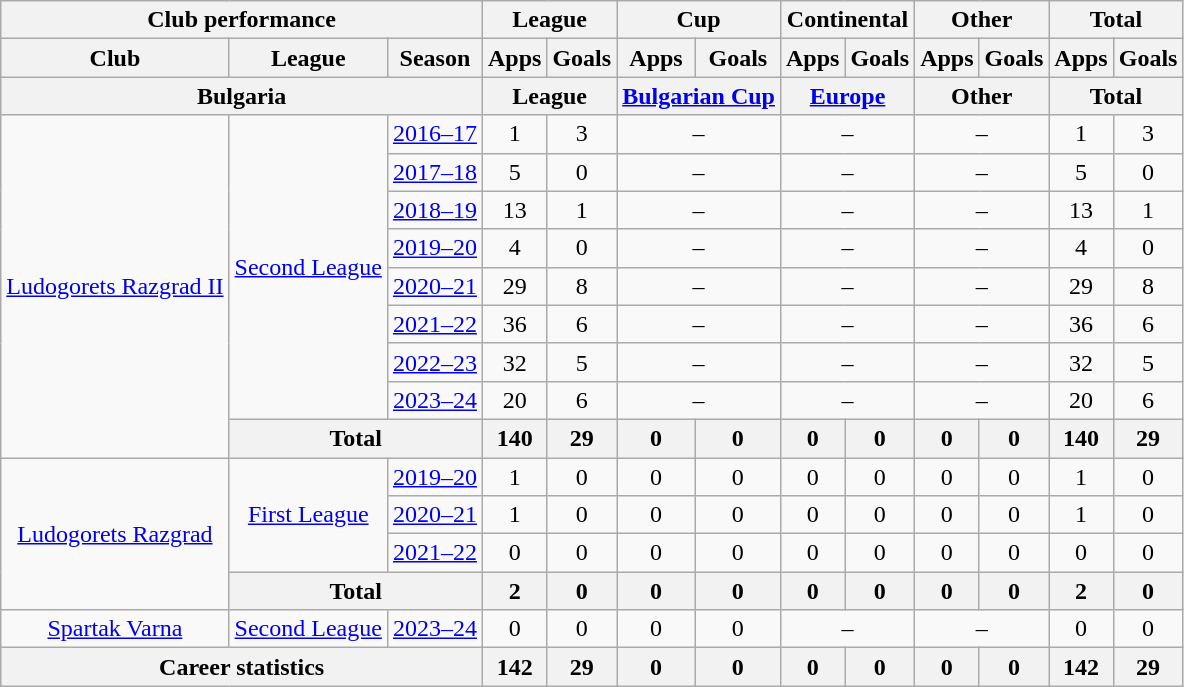<table class="wikitable" style="text-align: center">
<tr>
<th colspan="3">Club performance</th>
<th colspan="2">League</th>
<th colspan="2">Cup</th>
<th colspan="2">Continental</th>
<th colspan="2">Other</th>
<th colspan="3">Total</th>
</tr>
<tr>
<th>Club</th>
<th>League</th>
<th>Season</th>
<th>Apps</th>
<th>Goals</th>
<th>Apps</th>
<th>Goals</th>
<th>Apps</th>
<th>Goals</th>
<th>Apps</th>
<th>Goals</th>
<th>Apps</th>
<th>Goals</th>
</tr>
<tr>
<th colspan="3">Bulgaria</th>
<th colspan="2">League</th>
<th colspan="2"><a href='#'>Bulgarian Cup</a></th>
<th colspan="2"><a href='#'>Europe</a></th>
<th colspan="2">Other</th>
<th colspan="2">Total</th>
</tr>
<tr>
<td rowspan="9" valign="center"><a href='#'>Ludogorets Razgrad II</a></td>
<td rowspan="8"><a href='#'>Second League</a></td>
<td><a href='#'>2016–17</a></td>
<td>1</td>
<td>3</td>
<td colspan="2">–</td>
<td colspan="2">–</td>
<td colspan="2">–</td>
<td>1</td>
<td>3</td>
</tr>
<tr>
<td><a href='#'>2017–18</a></td>
<td>5</td>
<td>0</td>
<td colspan="2">–</td>
<td colspan="2">–</td>
<td colspan="2">–</td>
<td>5</td>
<td>0</td>
</tr>
<tr>
<td><a href='#'>2018–19</a></td>
<td>13</td>
<td>1</td>
<td colspan="2">–</td>
<td colspan="2">–</td>
<td colspan="2">–</td>
<td>13</td>
<td>1</td>
</tr>
<tr>
<td><a href='#'>2019–20</a></td>
<td>4</td>
<td>0</td>
<td colspan="2">–</td>
<td colspan="2">–</td>
<td colspan="2">–</td>
<td>4</td>
<td>0</td>
</tr>
<tr>
<td><a href='#'>2020–21</a></td>
<td>29</td>
<td>8</td>
<td colspan="2">–</td>
<td colspan="2">–</td>
<td colspan="2">–</td>
<td>29</td>
<td>8</td>
</tr>
<tr>
<td><a href='#'>2021–22</a></td>
<td>36</td>
<td>6</td>
<td colspan="2">–</td>
<td colspan="2">–</td>
<td colspan="2">–</td>
<td>36</td>
<td>6</td>
</tr>
<tr>
<td><a href='#'>2022–23</a></td>
<td>32</td>
<td>5</td>
<td colspan="2">–</td>
<td colspan="2">–</td>
<td colspan="2">–</td>
<td>32</td>
<td>5</td>
</tr>
<tr>
<td><a href='#'>2023–24</a></td>
<td>20</td>
<td>6</td>
<td colspan="2">–</td>
<td colspan="2">–</td>
<td colspan="2">–</td>
<td>20</td>
<td>6</td>
</tr>
<tr>
<th colspan=2>Total</th>
<th>140</th>
<th>29</th>
<th>0</th>
<th>0</th>
<th>0</th>
<th>0</th>
<th>0</th>
<th>0</th>
<th>140</th>
<th>29</th>
</tr>
<tr>
<td rowspan="4" valign="center"><a href='#'>Ludogorets Razgrad</a></td>
<td rowspan="3"><a href='#'>First League</a></td>
<td><a href='#'>2019–20</a></td>
<td>1</td>
<td>0</td>
<td>0</td>
<td>0</td>
<td>0</td>
<td>0</td>
<td>0</td>
<td>0</td>
<td>1</td>
<td>0</td>
</tr>
<tr>
<td><a href='#'>2020–21</a></td>
<td>1</td>
<td>0</td>
<td>0</td>
<td>0</td>
<td>0</td>
<td>0</td>
<td>0</td>
<td>0</td>
<td>1</td>
<td>0</td>
</tr>
<tr>
<td><a href='#'>2021–22</a></td>
<td>0</td>
<td>0</td>
<td>0</td>
<td>0</td>
<td>0</td>
<td>0</td>
<td>0</td>
<td>0</td>
<td>0</td>
<td>0</td>
</tr>
<tr>
<th colspan=2>Total</th>
<th>2</th>
<th>0</th>
<th>0</th>
<th>0</th>
<th>0</th>
<th>0</th>
<th>0</th>
<th>0</th>
<th>2</th>
<th>0</th>
</tr>
<tr>
<td rowspan="1" valign="center"><a href='#'>Spartak Varna</a></td>
<td rowspan="1"><a href='#'>Second League</a></td>
<td><a href='#'>2023–24</a></td>
<td>0</td>
<td>0</td>
<td>0</td>
<td>0</td>
<td colspan="2">–</td>
<td colspan="2">–</td>
<td>0</td>
<td>0</td>
</tr>
<tr>
<th colspan="3">Career statistics</th>
<th>142</th>
<th>29</th>
<th>0</th>
<th>0</th>
<th>0</th>
<th>0</th>
<th>0</th>
<th>0</th>
<th>142</th>
<th>29</th>
</tr>
</table>
